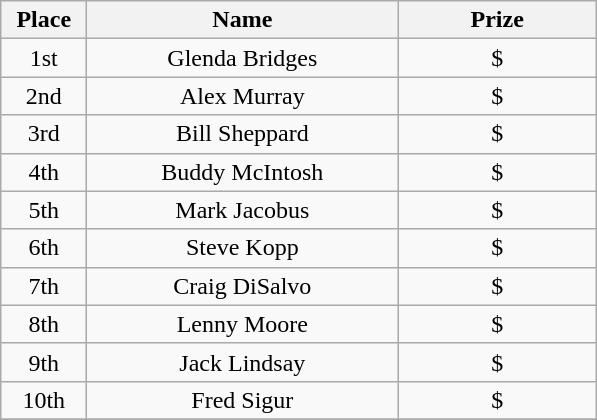<table class="wikitable">
<tr>
<th width="50">Place</th>
<th width="200">Name</th>
<th width="125">Prize</th>
</tr>
<tr>
<td align = "center">1st</td>
<td align = "center">Glenda Bridges</td>
<td align = "center">$</td>
</tr>
<tr>
<td align = "center">2nd</td>
<td align = "center">Alex Murray</td>
<td align = "center">$</td>
</tr>
<tr>
<td align = "center">3rd</td>
<td align = "center">Bill Sheppard</td>
<td align = "center">$</td>
</tr>
<tr>
<td align = "center">4th</td>
<td align = "center">Buddy McIntosh</td>
<td align = "center">$</td>
</tr>
<tr>
<td align = "center">5th</td>
<td align = "center">Mark Jacobus</td>
<td align = "center">$</td>
</tr>
<tr>
<td align = "center">6th</td>
<td align = "center">Steve Kopp</td>
<td align = "center">$</td>
</tr>
<tr>
<td align = "center">7th</td>
<td align = "center">Craig DiSalvo</td>
<td align = "center">$</td>
</tr>
<tr>
<td align = "center">8th</td>
<td align = "center">Lenny Moore</td>
<td align = "center">$</td>
</tr>
<tr>
<td align = "center">9th</td>
<td align = "center">Jack Lindsay</td>
<td align = "center">$</td>
</tr>
<tr>
<td align = "center">10th</td>
<td align = "center">Fred Sigur</td>
<td align = "center">$</td>
</tr>
<tr>
</tr>
</table>
